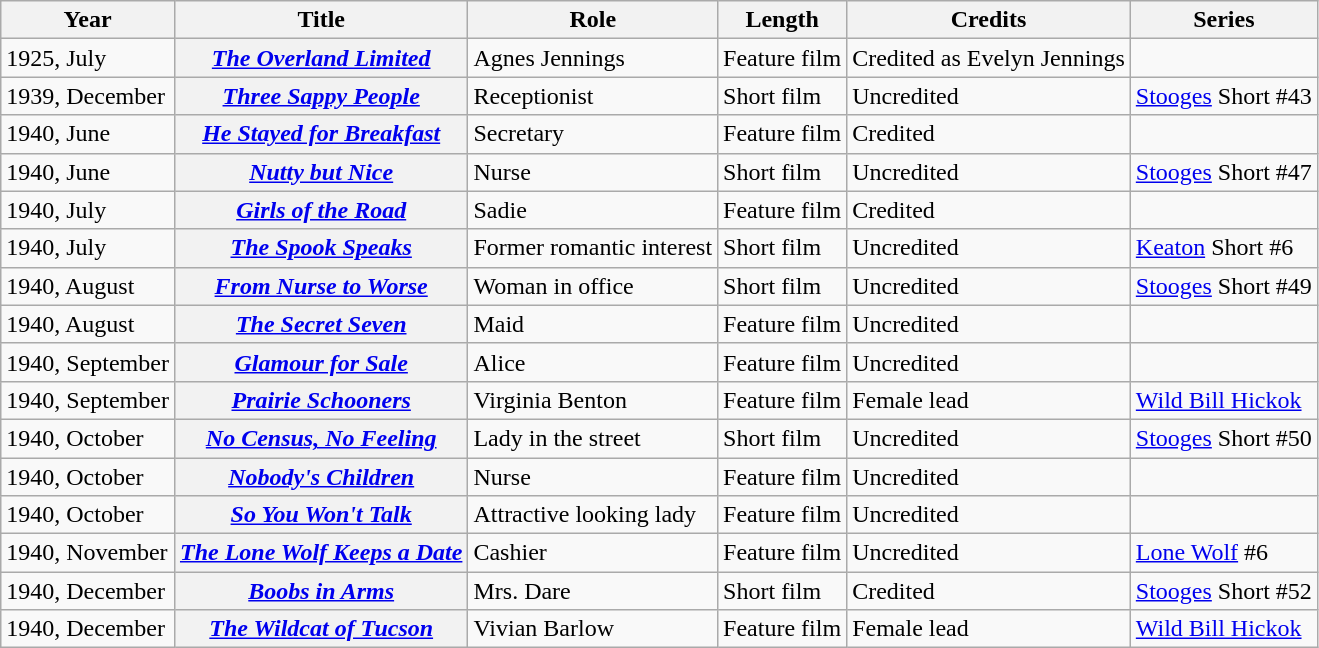<table class="wikitable plainrowheaders sortable">
<tr>
<th scope="col">Year</th>
<th scope="col">Title</th>
<th scope="col">Role</th>
<th scope="col">Length</th>
<th scope="col">Credits</th>
<th scope="col">Series</th>
</tr>
<tr>
<td>1925, July</td>
<th scope="row"><em><a href='#'>The Overland Limited</a></em></th>
<td>Agnes Jennings</td>
<td>Feature film</td>
<td>Credited as Evelyn Jennings</td>
<td></td>
</tr>
<tr>
<td>1939, December</td>
<th scope="row"><em><a href='#'>Three Sappy People </a></em></th>
<td>Receptionist</td>
<td>Short film</td>
<td>Uncredited</td>
<td><a href='#'>Stooges</a> Short #43</td>
</tr>
<tr>
<td>1940, June</td>
<th scope="row"><em><a href='#'>He Stayed for Breakfast</a></em></th>
<td>Secretary</td>
<td>Feature film</td>
<td>Credited</td>
<td></td>
</tr>
<tr>
<td>1940, June</td>
<th scope="row"><em><a href='#'>Nutty but Nice</a></em></th>
<td>Nurse</td>
<td>Short film</td>
<td>Uncredited</td>
<td><a href='#'>Stooges</a> Short #47</td>
</tr>
<tr>
<td>1940, July</td>
<th scope="row"><em><a href='#'>Girls of the Road</a></em></th>
<td>Sadie</td>
<td>Feature film</td>
<td>Credited</td>
<td></td>
</tr>
<tr>
<td>1940, July</td>
<th scope="row"><em><a href='#'>The Spook Speaks</a></em></th>
<td>Former romantic interest</td>
<td>Short film</td>
<td>Uncredited</td>
<td><a href='#'>Keaton</a> Short #6</td>
</tr>
<tr>
<td>1940, August</td>
<th scope="row"><em><a href='#'>From Nurse to Worse</a></em></th>
<td>Woman in office</td>
<td>Short film</td>
<td>Uncredited</td>
<td><a href='#'>Stooges</a> Short #49</td>
</tr>
<tr>
<td>1940, August</td>
<th scope="row"><em><a href='#'>The Secret Seven</a></em></th>
<td>Maid</td>
<td>Feature film</td>
<td>Uncredited</td>
<td></td>
</tr>
<tr>
<td>1940, September</td>
<th scope="row"><em><a href='#'>Glamour for Sale</a></em></th>
<td>Alice</td>
<td>Feature film</td>
<td>Uncredited</td>
<td></td>
</tr>
<tr>
<td>1940, September</td>
<th scope="row"><em><a href='#'>Prairie Schooners</a></em></th>
<td>Virginia Benton</td>
<td>Feature film</td>
<td>Female lead</td>
<td><a href='#'>Wild Bill Hickok</a></td>
</tr>
<tr>
<td>1940, October</td>
<th scope="row"><em><a href='#'>No Census, No Feeling</a></em></th>
<td>Lady in the street</td>
<td>Short film</td>
<td>Uncredited</td>
<td><a href='#'>Stooges</a> Short #50</td>
</tr>
<tr>
<td>1940, October</td>
<th scope="row"><em><a href='#'>Nobody's Children</a></em></th>
<td>Nurse</td>
<td>Feature film</td>
<td>Uncredited</td>
<td></td>
</tr>
<tr>
<td>1940, October</td>
<th scope="row"><em><a href='#'>So You Won't Talk</a></em></th>
<td>Attractive looking lady</td>
<td>Feature film</td>
<td>Uncredited</td>
<td></td>
</tr>
<tr>
<td>1940, November</td>
<th scope="row"><em><a href='#'>The Lone Wolf Keeps a Date</a></em></th>
<td>Cashier</td>
<td>Feature film</td>
<td>Uncredited</td>
<td><a href='#'>Lone Wolf</a> #6</td>
</tr>
<tr>
<td>1940, December</td>
<th scope="row"><em><a href='#'>Boobs in Arms</a></em></th>
<td>Mrs. Dare</td>
<td>Short film</td>
<td>Credited</td>
<td><a href='#'>Stooges</a> Short #52</td>
</tr>
<tr>
<td>1940, December</td>
<th scope="row"><em><a href='#'>The Wildcat of Tucson</a></em></th>
<td>Vivian Barlow</td>
<td>Feature film</td>
<td>Female lead</td>
<td><a href='#'>Wild Bill Hickok</a></td>
</tr>
</table>
